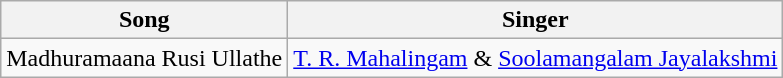<table class="wikitable">
<tr>
<th>Song</th>
<th>Singer</th>
</tr>
<tr>
<td>Madhuramaana Rusi Ullathe</td>
<td><a href='#'>T. R. Mahalingam</a> & <a href='#'>Soolamangalam Jayalakshmi</a></td>
</tr>
</table>
